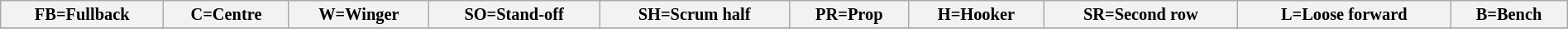<table class="wikitable" style="font-size:85%;" width="100%">
<tr>
<th>FB=Fullback</th>
<th>C=Centre</th>
<th>W=Winger</th>
<th>SO=Stand-off</th>
<th>SH=Scrum half</th>
<th>PR=Prop</th>
<th>H=Hooker</th>
<th>SR=Second row</th>
<th>L=Loose forward</th>
<th>B=Bench</th>
</tr>
<tr>
</tr>
</table>
